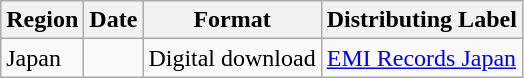<table class="wikitable">
<tr>
<th>Region</th>
<th>Date</th>
<th>Format</th>
<th>Distributing Label</th>
</tr>
<tr>
<td rowspan="1">Japan</td>
<td></td>
<td>Digital download</td>
<td rowspan="1"><a href='#'>EMI Records Japan</a></td>
</tr>
</table>
